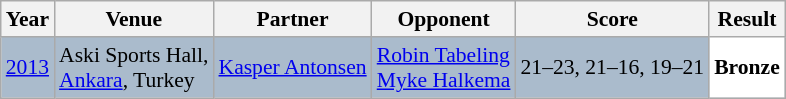<table class="sortable wikitable" style="font-size: 90%;">
<tr>
<th>Year</th>
<th>Venue</th>
<th>Partner</th>
<th>Opponent</th>
<th>Score</th>
<th>Result</th>
</tr>
<tr style="background:#AABBCC">
<td align="center"><a href='#'>2013</a></td>
<td align="left">Aski Sports Hall,<br><a href='#'>Ankara</a>, Turkey</td>
<td align="left"> <a href='#'>Kasper Antonsen</a></td>
<td align="left"> <a href='#'>Robin Tabeling</a><br> <a href='#'>Myke Halkema</a></td>
<td align="left">21–23, 21–16, 19–21</td>
<td style="text-align:left; background:white"> <strong>Bronze</strong></td>
</tr>
</table>
